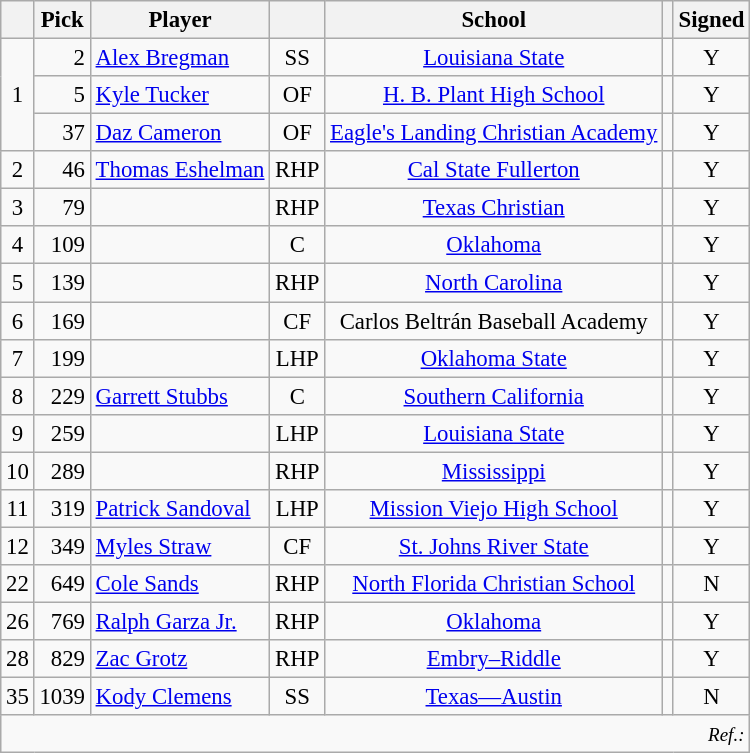<table class="wikitable sortable" margin: 5px; text-align: style="font-size: 95%; text-align: center;">
<tr>
<th scope="col"></th>
<th scope="col" class="unsortable">Pick</th>
<th scope="col" class="unsortable">Player</th>
<th scope="col"></th>
<th scope="col">School</th>
<th scope="col"></th>
<th scope="col">Signed</th>
</tr>
<tr>
<td rowspan="3">1</td>
<td align="right">2</td>
<td align="left"><a href='#'>Alex Bregman</a></td>
<td>SS</td>
<td><a href='#'>Louisiana State</a></td>
<td></td>
<td>Y</td>
</tr>
<tr>
<td align="right">5</td>
<td align="left"><a href='#'>Kyle Tucker</a></td>
<td>OF</td>
<td><a href='#'>H. B. Plant High School</a></td>
<td></td>
<td>Y</td>
</tr>
<tr>
<td align="right">37</td>
<td align="left"><a href='#'>Daz Cameron</a></td>
<td>OF</td>
<td><a href='#'>Eagle's Landing Christian Academy</a></td>
<td></td>
<td>Y</td>
</tr>
<tr>
<td>2</td>
<td align="right">46</td>
<td align="left"><a href='#'>Thomas Eshelman</a></td>
<td>RHP</td>
<td><a href='#'>Cal State Fullerton</a></td>
<td></td>
<td>Y</td>
</tr>
<tr>
<td>3</td>
<td align="right">79</td>
<td align="left"></td>
<td>RHP</td>
<td><a href='#'>Texas Christian</a></td>
<td></td>
<td>Y</td>
</tr>
<tr>
<td>4</td>
<td align="right">109</td>
<td align="left"></td>
<td>C</td>
<td><a href='#'>Oklahoma</a></td>
<td></td>
<td>Y</td>
</tr>
<tr>
<td>5</td>
<td align="right">139</td>
<td align="left"></td>
<td>RHP</td>
<td><a href='#'>North Carolina</a></td>
<td></td>
<td>Y</td>
</tr>
<tr>
<td>6</td>
<td align="right">169</td>
<td align="left"></td>
<td>CF</td>
<td>Carlos Beltrán Baseball Academy</td>
<td></td>
<td>Y</td>
</tr>
<tr>
<td>7</td>
<td align="right">199</td>
<td align="left"></td>
<td>LHP</td>
<td><a href='#'>Oklahoma State</a></td>
<td></td>
<td>Y</td>
</tr>
<tr>
<td>8</td>
<td align="right">229</td>
<td align="left"><a href='#'>Garrett Stubbs</a></td>
<td>C</td>
<td><a href='#'>Southern California</a></td>
<td></td>
<td>Y</td>
</tr>
<tr>
<td>9</td>
<td align="right">259</td>
<td align="left"></td>
<td>LHP</td>
<td><a href='#'>Louisiana State</a></td>
<td></td>
<td>Y</td>
</tr>
<tr>
<td>10</td>
<td align="right">289</td>
<td align="left"></td>
<td>RHP</td>
<td><a href='#'>Mississippi</a></td>
<td></td>
<td>Y</td>
</tr>
<tr>
<td>11</td>
<td align="right">319</td>
<td align="left"><a href='#'>Patrick Sandoval</a></td>
<td>LHP</td>
<td><a href='#'>Mission Viejo High School</a></td>
<td></td>
<td>Y</td>
</tr>
<tr>
<td>12</td>
<td align="right">349</td>
<td align="left"><a href='#'>Myles Straw</a></td>
<td>CF</td>
<td><a href='#'>St. Johns River State</a></td>
<td></td>
<td>Y</td>
</tr>
<tr>
<td>22</td>
<td align="right">649</td>
<td align="left"><a href='#'>Cole Sands</a></td>
<td>RHP</td>
<td><a href='#'>North Florida Christian School</a></td>
<td></td>
<td>N</td>
</tr>
<tr>
<td>26</td>
<td align="right">769</td>
<td align="left"><a href='#'>Ralph Garza Jr.</a></td>
<td>RHP</td>
<td><a href='#'>Oklahoma</a></td>
<td></td>
<td>Y</td>
</tr>
<tr>
<td>28</td>
<td align="right">829</td>
<td align="left"><a href='#'>Zac Grotz</a></td>
<td>RHP</td>
<td><a href='#'>Embry–Riddle</a></td>
<td></td>
<td>Y</td>
</tr>
<tr>
<td>35</td>
<td align="right">1039</td>
<td align="left"><a href='#'>Kody Clemens</a></td>
<td>SS</td>
<td><a href='#'>Texas—Austin</a></td>
<td></td>
<td>N</td>
</tr>
<tr class="sortbottom">
<td colspan="7;" align="right"><small><em>Ref.:</em></small></td>
</tr>
</table>
